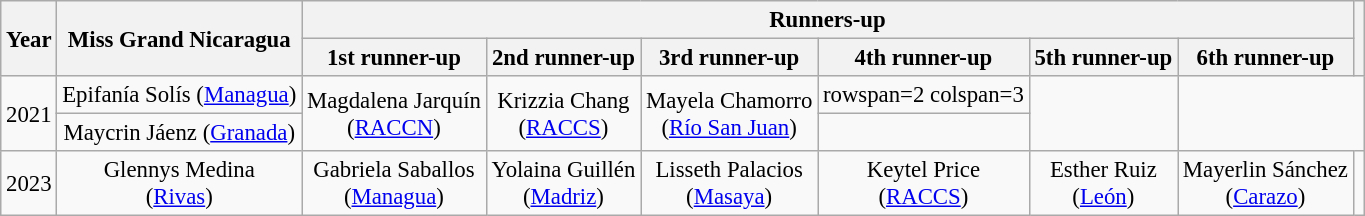<table class="wikitable" style="font-size:95%;">
<tr>
<th rowspan=2>Year</th>
<th rowspan=2>Miss Grand Nicaragua</th>
<th colspan="6">Runners-up</th>
<th rowspan=2></th>
</tr>
<tr>
<th>1st runner-up</th>
<th>2nd runner-up</th>
<th>3rd runner-up</th>
<th>4th runner-up</th>
<th>5th runner-up</th>
<th>6th runner-up</th>
</tr>
<tr style="text-align:center;">
<td rowspan=2>2021</td>
<td>Epifanía Solís (<a href='#'>Managua</a>)</td>
<td rowspan=2>Magdalena Jarquín<br>(<a href='#'>RACCN</a>)</td>
<td rowspan=2>Krizzia Chang<br>(<a href='#'>RACCS</a>)</td>
<td rowspan=2>Mayela Chamorro<br>(<a href='#'>Río San Juan</a>)</td>
<td>rowspan=2 colspan=3 </td>
<td rowspan="2"></td>
</tr>
<tr style="text-align:center;">
<td>Maycrin Jáenz (<a href='#'>Granada</a>)</td>
</tr>
<tr style="text-align:center;">
<td>2023</td>
<td>Glennys Medina<br>(<a href='#'>Rivas</a>)</td>
<td>Gabriela Saballos<br>(<a href='#'>Managua</a>)</td>
<td>Yolaina Guillén<br>(<a href='#'>Madriz</a>)</td>
<td>Lisseth Palacios<br>(<a href='#'>Masaya</a>)</td>
<td>Keytel Price<br>(<a href='#'>RACCS</a>)</td>
<td>Esther Ruiz<br>(<a href='#'>León</a>)</td>
<td>Mayerlin Sánchez<br>(<a href='#'>Carazo</a>)</td>
<td><br></td>
</tr>
</table>
